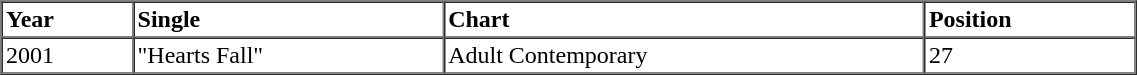<table border=1 cellspacing=0 cellpadding=2 width="60%">
<tr>
<th align="left">Year</th>
<th align="left">Single</th>
<th align="left">Chart</th>
<th align="left">Position</th>
</tr>
<tr>
<td align="left">2001</td>
<td align="left">"Hearts Fall"</td>
<td align="left">Adult Contemporary</td>
<td align="left">27</td>
</tr>
<tr>
</tr>
</table>
